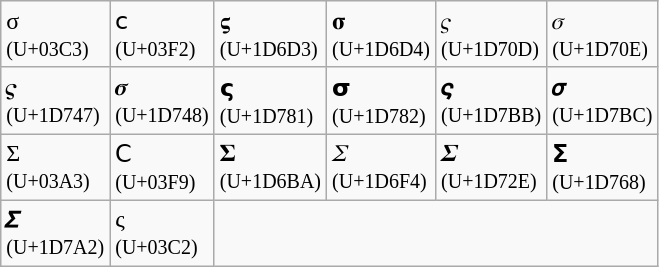<table class="wikitable">
<tr>
<td>σ<br><small>(U+03C3)</small></td>
<td>ϲ<br><small>(U+03F2)</small></td>
<td>𝛓<br><small>(U+1D6D3)</small></td>
<td>𝛔<br><small>(U+1D6D4)</small></td>
<td>𝜍<br><small>(U+1D70D)</small></td>
<td>𝜎<br><small>(U+1D70E)</small></td>
</tr>
<tr>
<td>𝝇<br><small>(U+1D747)</small></td>
<td>𝝈<br><small>(U+1D748)</small></td>
<td>𝞁<br><small>(U+1D781)</small></td>
<td>𝞂<br><small>(U+1D782)</small></td>
<td>𝞻<br><small>(U+1D7BB)</small></td>
<td>𝞼<br><small>(U+1D7BC)</small></td>
</tr>
<tr>
<td>Σ<br><small>(U+03A3)</small></td>
<td>Ϲ<br><small>(U+03F9)</small></td>
<td>𝚺<br><small>(U+1D6BA)</small></td>
<td>𝛴<br><small>(U+1D6F4)</small></td>
<td>𝜮<br><small>(U+1D72E)</small></td>
<td>𝝨<br><small>(U+1D768)</small></td>
</tr>
<tr>
<td>𝞢<br><small>(U+1D7A2)</small></td>
<td>ς<br><small>(U+03C2)</small></td>
</tr>
</table>
